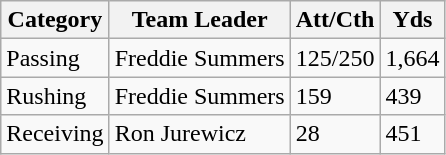<table class="wikitable">
<tr>
<th>Category</th>
<th>Team Leader</th>
<th>Att/Cth</th>
<th>Yds</th>
</tr>
<tr style="background: ##ddffdd;">
<td>Passing</td>
<td>Freddie Summers</td>
<td>125/250</td>
<td>1,664</td>
</tr>
<tr style="background: ##ffdddd;">
<td>Rushing</td>
<td>Freddie Summers</td>
<td>159</td>
<td>439</td>
</tr>
<tr style="background: ##ddffdd;">
<td>Receiving</td>
<td>Ron Jurewicz</td>
<td>28</td>
<td>451</td>
</tr>
</table>
